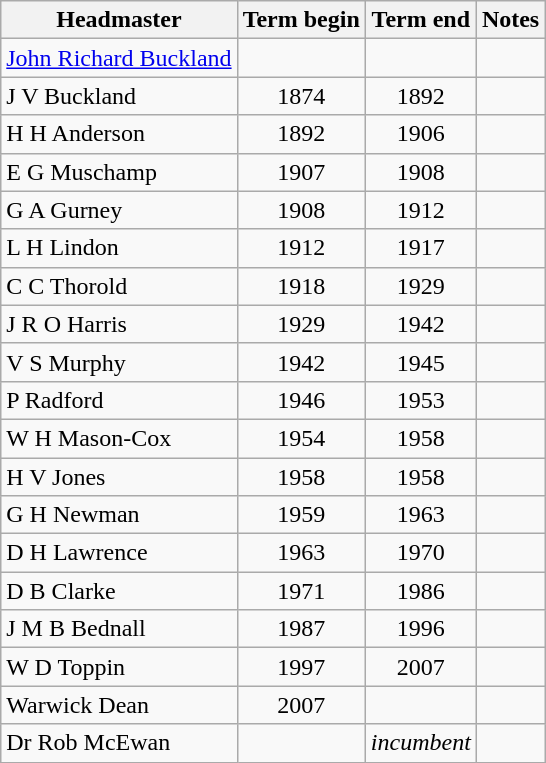<table class="wikitable">
<tr>
<th>Headmaster</th>
<th>Term begin</th>
<th>Term end</th>
<th>Notes</th>
</tr>
<tr>
<td><a href='#'>John Richard Buckland</a></td>
<td align=center></td>
<td align=center></td>
<td></td>
</tr>
<tr>
<td>J V Buckland</td>
<td align=center>1874</td>
<td align=center>1892</td>
<td></td>
</tr>
<tr>
<td>H H Anderson</td>
<td align=center>1892</td>
<td align=center>1906</td>
<td></td>
</tr>
<tr>
<td>E G Muschamp</td>
<td align=center>1907</td>
<td align=center>1908</td>
<td></td>
</tr>
<tr>
<td>G A Gurney</td>
<td align=center>1908</td>
<td align=center>1912</td>
<td></td>
</tr>
<tr>
<td>L H Lindon</td>
<td align=center>1912</td>
<td align=center>1917</td>
<td></td>
</tr>
<tr>
<td>C C Thorold</td>
<td align=center>1918</td>
<td align=center>1929</td>
<td></td>
</tr>
<tr>
<td>J R O Harris</td>
<td align=center>1929</td>
<td align=center>1942</td>
<td></td>
</tr>
<tr>
<td>V S Murphy</td>
<td align=center>1942</td>
<td align=center>1945</td>
<td></td>
</tr>
<tr>
<td>P Radford</td>
<td align=center>1946</td>
<td align=center>1953</td>
<td></td>
</tr>
<tr>
<td>W H Mason-Cox</td>
<td align=center>1954</td>
<td align=center>1958</td>
<td></td>
</tr>
<tr>
<td>H V Jones</td>
<td align=center>1958</td>
<td align=center>1958</td>
<td></td>
</tr>
<tr>
<td>G H Newman</td>
<td align=center>1959</td>
<td align=center>1963</td>
<td></td>
</tr>
<tr>
<td>D H Lawrence</td>
<td align=center>1963</td>
<td align=center>1970</td>
<td></td>
</tr>
<tr>
<td>D B Clarke</td>
<td align=center>1971</td>
<td align=center>1986</td>
<td></td>
</tr>
<tr>
<td>J M B Bednall</td>
<td align=center>1987</td>
<td align=center>1996</td>
<td></td>
</tr>
<tr>
<td>W D Toppin</td>
<td align=center>1997</td>
<td align=center>2007</td>
<td></td>
</tr>
<tr>
<td>Warwick Dean</td>
<td align=center>2007</td>
<td align=center></td>
<td></td>
</tr>
<tr>
<td>Dr Rob McEwan</td>
<td align=center></td>
<td align=center><em>incumbent</em></td>
<td></td>
</tr>
</table>
